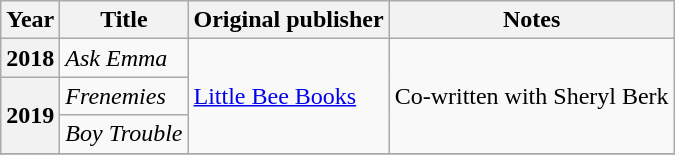<table class="wikitable plainrowheaders sortable">
<tr>
<th scope="col">Year</th>
<th scope="col">Title</th>
<th scope="col">Original publisher</th>
<th scope="col" class="unsortable">Notes</th>
</tr>
<tr>
<th scope="row">2018</th>
<td><em>Ask Emma</em></td>
<td rowspan="3"><a href='#'>Little Bee Books</a></td>
<td rowspan="3">Co-written with Sheryl Berk</td>
</tr>
<tr>
<th scope="row" rowspan="2">2019</th>
<td><em>Frenemies</em></td>
</tr>
<tr>
<td><em>Boy Trouble</em></td>
</tr>
<tr>
</tr>
</table>
